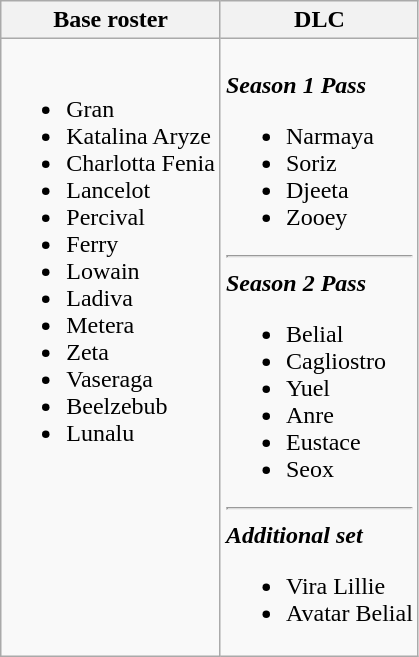<table class="wikitable">
<tr>
<th scope="col">Base roster</th>
<th scope="col">DLC</th>
</tr>
<tr>
<td style="vertical-align: top;"><br><ul><li>Gran</li><li>Katalina Aryze</li><li>Charlotta Fenia</li><li>Lancelot</li><li>Percival</li><li>Ferry</li><li>Lowain</li><li>Ladiva </li><li>Metera</li><li>Zeta</li><li>Vaseraga</li><li>Beelzebub </li><li>Lunalu </li></ul></td>
<td style="vertical-align: top;"><br><strong><em>Season 1 Pass</em></strong><ul><li>Narmaya</li><li>Soriz</li><li>Djeeta</li><li>Zooey</li></ul><hr>
<strong><em>Season 2 Pass</em></strong><ul><li>Belial</li><li>Cagliostro</li><li>Yuel</li><li>Anre </li><li>Eustace</li><li>Seox </li></ul><hr>
<strong><em>Additional set</em></strong><ul><li>Vira Lillie</li><li>Avatar Belial</li></ul></td>
</tr>
</table>
